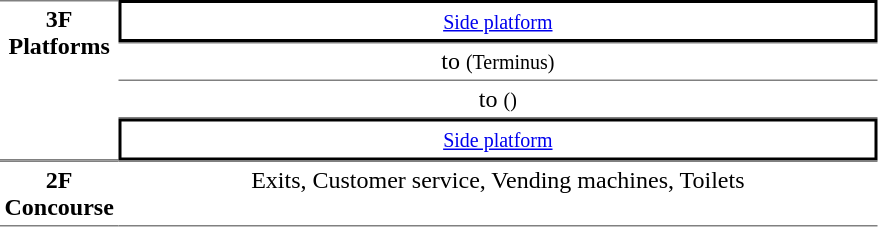<table table border=0 cellspacing=0 cellpadding=3>
<tr>
<td style="border-bottom:solid 1px gray;border-top:solid 1px gray;text-align:center" rowspan="4" valign=top width=50><strong>3F<br>Platforms</strong></td>
<td style="border-right:solid 2px black;border-left:solid 2px black;border-top:solid 2px black;border-bottom:solid 2px black;text-align:center;"><small><a href='#'>Side platform</a></small></td>
</tr>
<tr>
<td style="border-bottom:solid 1px gray;border-top:solid 1px gray;text-align:center;">  to  <small>(Terminus)</small></td>
</tr>
<tr>
<td style="border-bottom:solid 1px gray;text-align:center;"> to  <small>() </small></td>
</tr>
<tr>
<td style="border-right:solid 2px black;border-left:solid 2px black;border-top:solid 2px black;border-bottom:solid 2px black;text-align:center;"><small><a href='#'>Side platform</a></small></td>
</tr>
<tr>
<td style="border-bottom:solid 1px gray; border-top:solid 1px gray;text-align:center" valign=top><strong>2F<br>Concourse</strong></td>
<td style="border-bottom:solid 1px gray; border-top:solid 1px gray;text-align:center" valign=top width=500>Exits, Customer service, Vending machines, Toilets</td>
</tr>
</table>
